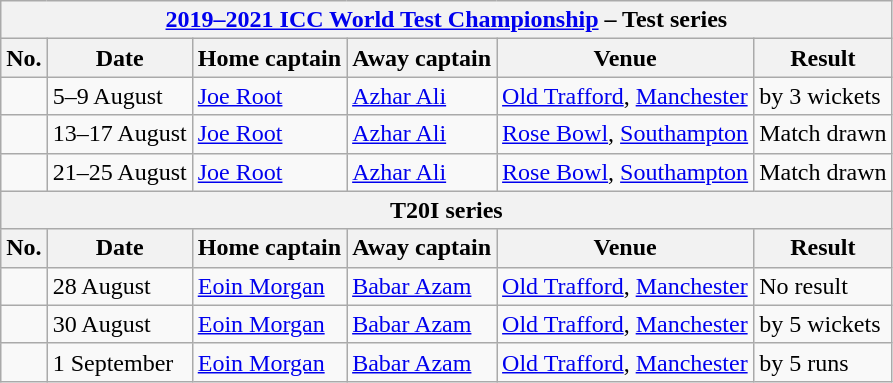<table class="wikitable">
<tr>
<th colspan="9"><a href='#'>2019–2021 ICC World Test Championship</a> – Test series</th>
</tr>
<tr>
<th>No.</th>
<th>Date</th>
<th>Home captain</th>
<th>Away captain</th>
<th>Venue</th>
<th>Result</th>
</tr>
<tr>
<td></td>
<td>5–9 August</td>
<td><a href='#'>Joe Root</a></td>
<td><a href='#'>Azhar Ali</a></td>
<td><a href='#'>Old Trafford</a>, <a href='#'>Manchester</a></td>
<td> by 3 wickets</td>
</tr>
<tr>
<td></td>
<td>13–17 August</td>
<td><a href='#'>Joe Root</a></td>
<td><a href='#'>Azhar Ali</a></td>
<td><a href='#'>Rose Bowl</a>, <a href='#'>Southampton</a></td>
<td>Match drawn</td>
</tr>
<tr>
<td></td>
<td>21–25 August</td>
<td><a href='#'>Joe Root</a></td>
<td><a href='#'>Azhar Ali</a></td>
<td><a href='#'>Rose Bowl</a>, <a href='#'>Southampton</a></td>
<td>Match drawn</td>
</tr>
<tr>
<th colspan="9">T20I series</th>
</tr>
<tr>
<th>No.</th>
<th>Date</th>
<th>Home captain</th>
<th>Away captain</th>
<th>Venue</th>
<th>Result</th>
</tr>
<tr>
<td></td>
<td>28 August</td>
<td><a href='#'>Eoin Morgan</a></td>
<td><a href='#'>Babar Azam</a></td>
<td><a href='#'>Old Trafford</a>, <a href='#'>Manchester</a></td>
<td>No result</td>
</tr>
<tr>
<td></td>
<td>30 August</td>
<td><a href='#'>Eoin Morgan</a></td>
<td><a href='#'>Babar Azam</a></td>
<td><a href='#'>Old Trafford</a>, <a href='#'>Manchester</a></td>
<td> by 5 wickets</td>
</tr>
<tr>
<td></td>
<td>1 September</td>
<td><a href='#'>Eoin Morgan</a></td>
<td><a href='#'>Babar Azam</a></td>
<td><a href='#'>Old Trafford</a>, <a href='#'>Manchester</a></td>
<td> by 5 runs</td>
</tr>
</table>
